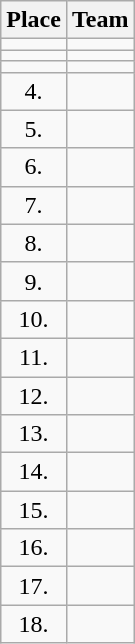<table class="wikitable">
<tr>
<th>Place</th>
<th>Team</th>
</tr>
<tr>
<td align="center"></td>
<td></td>
</tr>
<tr>
<td align="center"></td>
<td></td>
</tr>
<tr>
<td align="center"></td>
<td></td>
</tr>
<tr>
<td align="center">4.</td>
<td></td>
</tr>
<tr>
<td align="center">5.</td>
<td></td>
</tr>
<tr>
<td align="center">6.</td>
<td></td>
</tr>
<tr>
<td align="center">7.</td>
<td></td>
</tr>
<tr>
<td align="center">8.</td>
<td></td>
</tr>
<tr>
<td align="center">9.</td>
<td></td>
</tr>
<tr>
<td align="center">10.</td>
<td></td>
</tr>
<tr>
<td align="center">11.</td>
<td></td>
</tr>
<tr>
<td align="center">12.</td>
<td></td>
</tr>
<tr>
<td align="center">13.</td>
<td></td>
</tr>
<tr>
<td align="center">14.</td>
<td></td>
</tr>
<tr>
<td align="center">15.</td>
<td></td>
</tr>
<tr>
<td align="center">16.</td>
<td></td>
</tr>
<tr>
<td align="center">17.</td>
<td></td>
</tr>
<tr>
<td align="center">18.</td>
<td></td>
</tr>
</table>
